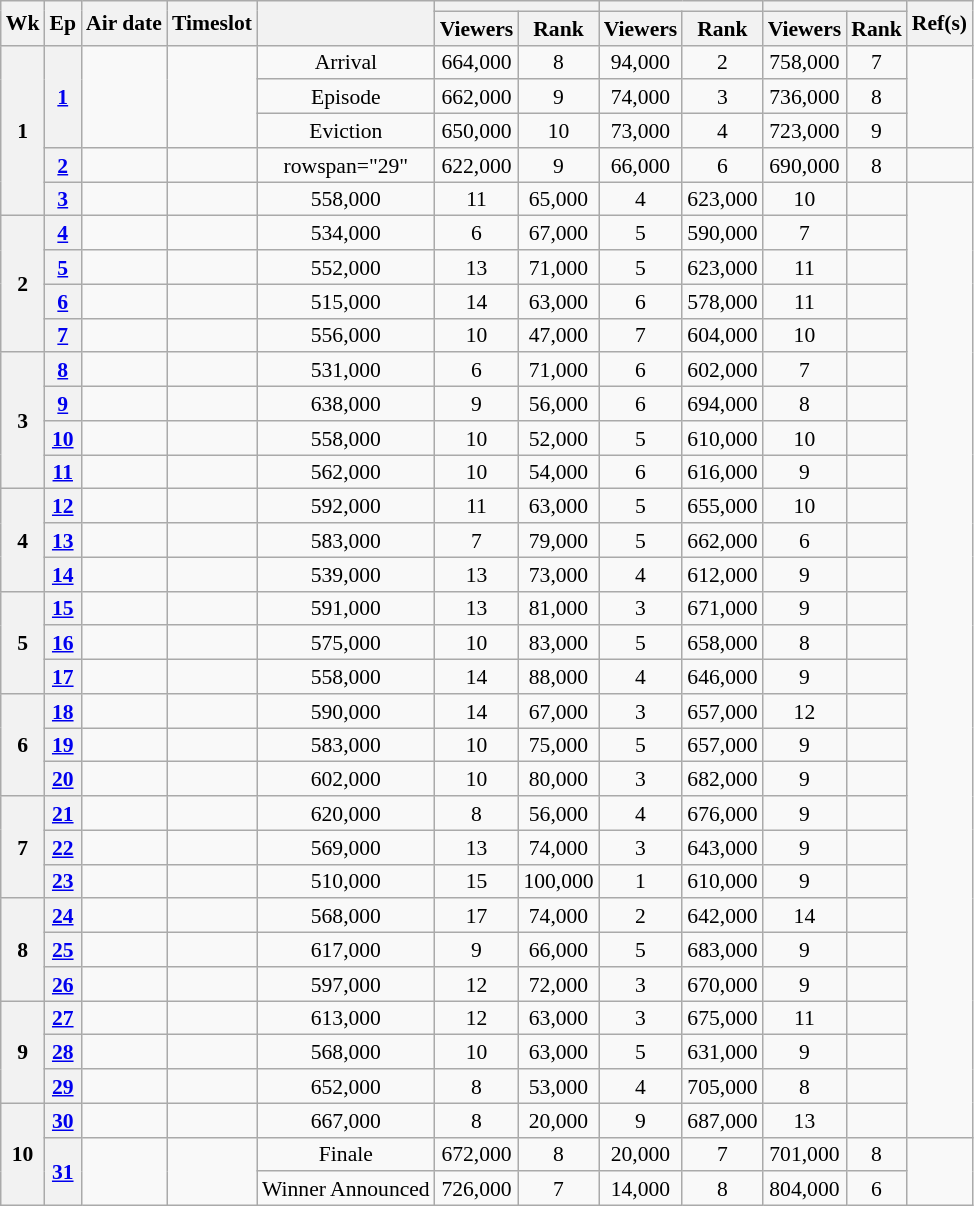<table class="wikitable nowrap" style="text-align:center; font-size:90%; line-height:16px;">
<tr>
<th rowspan="2">Wk</th>
<th rowspan="2">Ep</th>
<th rowspan="2" class="unsortable">Air date</th>
<th rowspan="2" class="unsortable">Timeslot</th>
<th rowspan="2" class="unsortable"></th>
<th colspan="2"></th>
<th colspan="2"></th>
<th colspan="2"></th>
<th rowspan="2">Ref(s)</th>
</tr>
<tr>
<th>Viewers</th>
<th>Rank</th>
<th>Viewers</th>
<th>Rank</th>
<th>Viewers</th>
<th>Rank</th>
</tr>
<tr>
<th rowspan="5">1</th>
<th rowspan=3><a href='#'>1</a></th>
<td rowspan=3 style="text-align:left"></td>
<td rowspan=3 style="text-align:left"></td>
<td>Arrival</td>
<td>664,000</td>
<td>8</td>
<td>94,000</td>
<td>2</td>
<td>758,000</td>
<td>7</td>
<td rowspan=3></td>
</tr>
<tr>
<td>Episode</td>
<td>662,000</td>
<td>9</td>
<td>74,000</td>
<td>3</td>
<td>736,000</td>
<td>8</td>
</tr>
<tr>
<td>Eviction</td>
<td>650,000</td>
<td>10</td>
<td>73,000</td>
<td>4</td>
<td>723,000</td>
<td>9</td>
</tr>
<tr>
<th><a href='#'>2</a></th>
<td style="text-align:left"></td>
<td style="text-align:left"></td>
<td>rowspan="29" </td>
<td>622,000</td>
<td>9</td>
<td>66,000</td>
<td>6</td>
<td>690,000</td>
<td>8</td>
<td></td>
</tr>
<tr>
<th><a href='#'>3</a></th>
<td style="text-align:left"></td>
<td style="text-align:left"></td>
<td>558,000</td>
<td>11</td>
<td>65,000</td>
<td>4</td>
<td>623,000</td>
<td>10</td>
<td></td>
</tr>
<tr>
<th rowspan="4">2</th>
<th><a href='#'>4</a></th>
<td style="text-align:left"></td>
<td style="text-align:left"></td>
<td>534,000</td>
<td>6</td>
<td>67,000</td>
<td>5</td>
<td>590,000</td>
<td>7</td>
<td></td>
</tr>
<tr>
<th><a href='#'>5</a></th>
<td style="text-align:left"></td>
<td style="text-align:left"></td>
<td>552,000</td>
<td>13</td>
<td>71,000</td>
<td>5</td>
<td>623,000</td>
<td>11</td>
<td></td>
</tr>
<tr>
<th><a href='#'>6</a></th>
<td style="text-align:left"></td>
<td style="text-align:left"></td>
<td>515,000</td>
<td>14</td>
<td>63,000</td>
<td>6</td>
<td>578,000</td>
<td>11</td>
<td></td>
</tr>
<tr>
<th><a href='#'>7</a></th>
<td style="text-align:left"></td>
<td style="text-align:left"></td>
<td>556,000</td>
<td>10</td>
<td>47,000</td>
<td>7</td>
<td>604,000</td>
<td>10</td>
<td></td>
</tr>
<tr>
<th rowspan="4">3</th>
<th><a href='#'>8</a></th>
<td style="text-align:left"></td>
<td style="text-align:left"></td>
<td>531,000</td>
<td>6</td>
<td>71,000</td>
<td>6</td>
<td>602,000</td>
<td>7</td>
<td></td>
</tr>
<tr>
<th><a href='#'>9</a></th>
<td style="text-align:left"></td>
<td style="text-align:left"></td>
<td>638,000</td>
<td>9</td>
<td>56,000</td>
<td>6</td>
<td>694,000</td>
<td>8</td>
<td></td>
</tr>
<tr>
<th><a href='#'>10</a></th>
<td style="text-align:left"></td>
<td style="text-align:left"></td>
<td>558,000</td>
<td>10</td>
<td>52,000</td>
<td>5</td>
<td>610,000</td>
<td>10</td>
<td></td>
</tr>
<tr>
<th><a href='#'>11</a></th>
<td style="text-align:left"></td>
<td style="text-align:left"></td>
<td>562,000</td>
<td>10</td>
<td>54,000</td>
<td>6</td>
<td>616,000</td>
<td>9</td>
<td></td>
</tr>
<tr>
<th rowspan="3">4</th>
<th><a href='#'>12</a></th>
<td style="text-align:left"></td>
<td style="text-align:left"></td>
<td>592,000</td>
<td>11</td>
<td>63,000</td>
<td>5</td>
<td>655,000</td>
<td>10</td>
<td></td>
</tr>
<tr>
<th><a href='#'>13</a></th>
<td style="text-align:left"></td>
<td style="text-align:left"></td>
<td>583,000</td>
<td>7</td>
<td>79,000</td>
<td>5</td>
<td>662,000</td>
<td>6</td>
<td></td>
</tr>
<tr>
<th><a href='#'>14</a></th>
<td style="text-align:left"></td>
<td style="text-align:left"></td>
<td>539,000</td>
<td>13</td>
<td>73,000</td>
<td>4</td>
<td>612,000</td>
<td>9</td>
<td></td>
</tr>
<tr>
<th rowspan="3">5</th>
<th><a href='#'>15</a></th>
<td style="text-align:left"></td>
<td style="text-align:left"></td>
<td>591,000</td>
<td>13</td>
<td>81,000</td>
<td>3</td>
<td>671,000</td>
<td>9</td>
<td></td>
</tr>
<tr>
<th><a href='#'>16</a></th>
<td style="text-align:left"></td>
<td style="text-align:left"></td>
<td>575,000</td>
<td>10</td>
<td>83,000</td>
<td>5</td>
<td>658,000</td>
<td>8</td>
<td></td>
</tr>
<tr>
<th><a href='#'>17</a></th>
<td style="text-align:left"></td>
<td style="text-align:left"></td>
<td>558,000</td>
<td>14</td>
<td>88,000</td>
<td>4</td>
<td>646,000</td>
<td>9</td>
<td></td>
</tr>
<tr>
<th rowspan="3">6</th>
<th><a href='#'>18</a></th>
<td style="text-align:left"></td>
<td style="text-align:left"></td>
<td>590,000</td>
<td>14</td>
<td>67,000</td>
<td>3</td>
<td>657,000</td>
<td>12</td>
<td></td>
</tr>
<tr>
<th><a href='#'>19</a></th>
<td style="text-align:left"></td>
<td style="text-align:left"></td>
<td>583,000</td>
<td>10</td>
<td>75,000</td>
<td>5</td>
<td>657,000</td>
<td>9</td>
<td></td>
</tr>
<tr>
<th><a href='#'>20</a></th>
<td style="text-align:left"></td>
<td style="text-align:left"></td>
<td>602,000</td>
<td>10</td>
<td>80,000</td>
<td>3</td>
<td>682,000</td>
<td>9</td>
<td></td>
</tr>
<tr>
<th rowspan="3">7</th>
<th><a href='#'>21</a></th>
<td style="text-align:left"></td>
<td style="text-align:left"></td>
<td>620,000</td>
<td>8</td>
<td>56,000</td>
<td>4</td>
<td>676,000</td>
<td>9</td>
<td></td>
</tr>
<tr>
<th><a href='#'>22</a></th>
<td style="text-align:left"></td>
<td style="text-align:left"></td>
<td>569,000</td>
<td>13</td>
<td>74,000</td>
<td>3</td>
<td>643,000</td>
<td>9</td>
<td></td>
</tr>
<tr>
<th><a href='#'>23</a></th>
<td style="text-align:left"></td>
<td style="text-align:left"></td>
<td>510,000</td>
<td>15</td>
<td>100,000</td>
<td>1</td>
<td>610,000</td>
<td>9</td>
<td></td>
</tr>
<tr>
<th rowspan="3">8</th>
<th><a href='#'>24</a></th>
<td style="text-align:left"></td>
<td style="text-align:left"></td>
<td>568,000</td>
<td>17</td>
<td>74,000</td>
<td>2</td>
<td>642,000</td>
<td>14</td>
<td></td>
</tr>
<tr>
<th><a href='#'>25</a></th>
<td style="text-align:left"></td>
<td style="text-align:left"></td>
<td>617,000</td>
<td>9</td>
<td>66,000</td>
<td>5</td>
<td>683,000</td>
<td>9</td>
<td></td>
</tr>
<tr>
<th><a href='#'>26</a></th>
<td style="text-align:left"></td>
<td style="text-align:left"></td>
<td>597,000</td>
<td>12</td>
<td>72,000</td>
<td>3</td>
<td>670,000</td>
<td>9</td>
<td></td>
</tr>
<tr>
<th rowspan="3">9</th>
<th><a href='#'>27</a></th>
<td style="text-align:left"></td>
<td style="text-align:left"></td>
<td>613,000</td>
<td>12</td>
<td>63,000</td>
<td>3</td>
<td>675,000</td>
<td>11</td>
<td></td>
</tr>
<tr>
<th><a href='#'>28</a></th>
<td style="text-align:left"></td>
<td style="text-align:left"></td>
<td>568,000</td>
<td>10</td>
<td>63,000</td>
<td>5</td>
<td>631,000</td>
<td>9</td>
<td></td>
</tr>
<tr>
<th><a href='#'>29</a></th>
<td style="text-align:left"></td>
<td style="text-align:left"></td>
<td>652,000</td>
<td>8</td>
<td>53,000</td>
<td>4</td>
<td>705,000</td>
<td>8</td>
<td></td>
</tr>
<tr>
<th rowspan="3">10</th>
<th><a href='#'>30</a></th>
<td style="text-align:left"></td>
<td style="text-align:left"></td>
<td>667,000</td>
<td>8</td>
<td>20,000</td>
<td>9</td>
<td>687,000</td>
<td>13</td>
<td></td>
</tr>
<tr>
<th rowspan=2><a href='#'>31</a></th>
<td rowspan=2 style="text-align:left"></td>
<td rowspan=2 style="text-align:left"></td>
<td>Finale</td>
<td>672,000</td>
<td>8</td>
<td>20,000</td>
<td>7</td>
<td>701,000</td>
<td>8</td>
<td rowspan=2></td>
</tr>
<tr>
<td>Winner Announced</td>
<td>726,000</td>
<td>7</td>
<td>14,000</td>
<td>8</td>
<td>804,000</td>
<td>6</td>
</tr>
</table>
